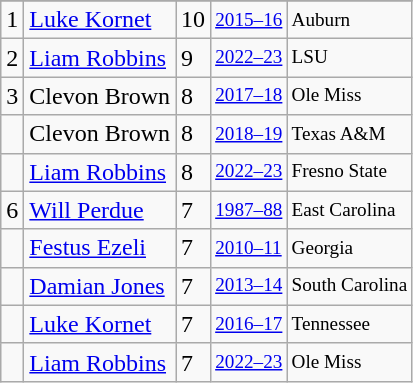<table class="wikitable">
<tr>
</tr>
<tr>
<td>1</td>
<td><a href='#'>Luke Kornet</a></td>
<td>10</td>
<td style="font-size:80%;"><a href='#'>2015–16</a></td>
<td style="font-size:80%;">Auburn</td>
</tr>
<tr>
<td>2</td>
<td><a href='#'>Liam Robbins</a></td>
<td>9</td>
<td style="font-size:80%;"><a href='#'>2022–23</a></td>
<td style="font-size:80%;">LSU</td>
</tr>
<tr>
<td>3</td>
<td>Clevon Brown</td>
<td>8</td>
<td style="font-size:80%;"><a href='#'>2017–18</a></td>
<td style="font-size:80%;">Ole Miss</td>
</tr>
<tr>
<td></td>
<td>Clevon Brown</td>
<td>8</td>
<td style="font-size:80%;"><a href='#'>2018–19</a></td>
<td style="font-size:80%;">Texas A&M</td>
</tr>
<tr>
<td></td>
<td><a href='#'>Liam Robbins</a></td>
<td>8</td>
<td style="font-size:80%;"><a href='#'>2022–23</a></td>
<td style="font-size:80%;">Fresno State</td>
</tr>
<tr>
<td>6</td>
<td><a href='#'>Will Perdue</a></td>
<td>7</td>
<td style="font-size:80%;"><a href='#'>1987–88</a></td>
<td style="font-size:80%;">East Carolina</td>
</tr>
<tr>
<td></td>
<td><a href='#'>Festus Ezeli</a></td>
<td>7</td>
<td style="font-size:80%;"><a href='#'>2010–11</a></td>
<td style="font-size:80%;">Georgia</td>
</tr>
<tr>
<td></td>
<td><a href='#'>Damian Jones</a></td>
<td>7</td>
<td style="font-size:80%;"><a href='#'>2013–14</a></td>
<td style="font-size:80%;">South Carolina</td>
</tr>
<tr>
<td></td>
<td><a href='#'>Luke Kornet</a></td>
<td>7</td>
<td style="font-size:80%;"><a href='#'>2016–17</a></td>
<td style="font-size:80%;">Tennessee</td>
</tr>
<tr>
<td></td>
<td><a href='#'>Liam Robbins</a></td>
<td>7</td>
<td style="font-size:80%;"><a href='#'>2022–23</a></td>
<td style="font-size:80%;">Ole Miss</td>
</tr>
</table>
